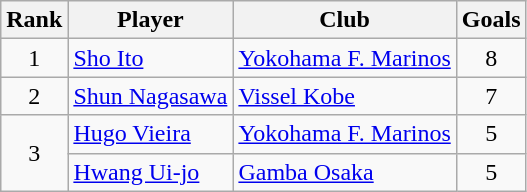<table class="wikitable" style="text-align:central">
<tr>
<th>Rank</th>
<th>Player</th>
<th>Club</th>
<th>Goals</th>
</tr>
<tr>
<td rowspan=1 style="text-align:center;">1</td>
<td> <a href='#'>Sho Ito</a></td>
<td><a href='#'>Yokohama F. Marinos</a></td>
<td rowspan=1 style="text-align:center;">8</td>
</tr>
<tr>
<td rowspan=1 style="text-align:center;">2</td>
<td>  <a href='#'>Shun Nagasawa</a></td>
<td><a href='#'>Vissel Kobe</a></td>
<td rowspan=1 style="text-align:center;">7</td>
</tr>
<tr>
<td rowspan=2 style="text-align:center;">3</td>
<td> <a href='#'>Hugo Vieira</a></td>
<td><a href='#'>Yokohama F. Marinos</a></td>
<td rowspan=1 style="text-align:center;">5</td>
</tr>
<tr>
<td> <a href='#'>Hwang Ui-jo</a></td>
<td><a href='#'>Gamba Osaka</a></td>
<td rowspan=1 style="text-align:center;">5</td>
</tr>
</table>
